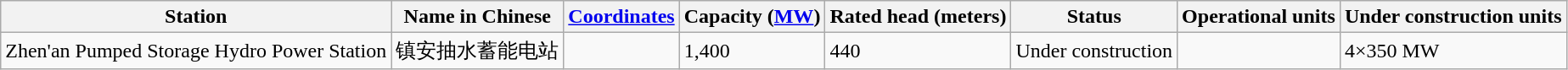<table class="wikitable sortable">
<tr>
<th>Station</th>
<th>Name in Chinese</th>
<th><a href='#'>Coordinates</a></th>
<th>Capacity (<a href='#'>MW</a>)</th>
<th>Rated head (meters)</th>
<th>Status</th>
<th>Operational units</th>
<th>Under construction units</th>
</tr>
<tr>
<td>Zhen'an Pumped Storage Hydro Power Station</td>
<td>镇安抽水蓄能电站</td>
<td></td>
<td>1,400</td>
<td>440</td>
<td>Under construction</td>
<td></td>
<td>4×350 MW</td>
</tr>
</table>
